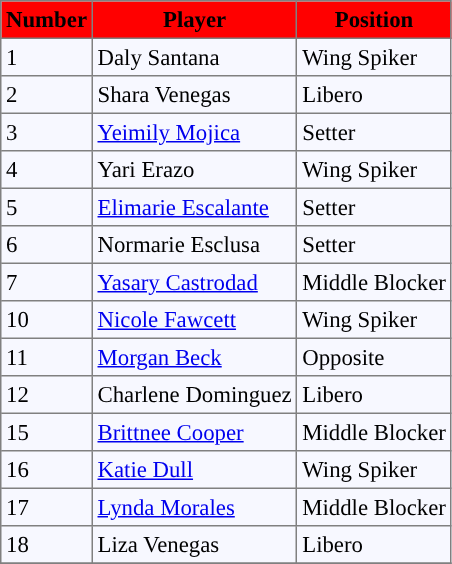<table bgcolor="#f7f8ff" cellpadding="3" cellspacing="0" border="1" style="font-size: 95%; border: gray solid 1px; border-collapse: collapse;">
<tr bgcolor="#ff0000">
<td align=center><strong>Number</strong></td>
<td align=center><strong>Player</strong></td>
<td align=center><strong>Position</strong></td>
</tr>
<tr align="left">
<td>1</td>
<td> Daly Santana</td>
<td>Wing Spiker</td>
</tr>
<tr align=left>
<td>2</td>
<td> Shara Venegas</td>
<td>Libero</td>
</tr>
<tr align="left">
<td>3</td>
<td> <a href='#'>Yeimily Mojica</a></td>
<td>Setter</td>
</tr>
<tr align="left">
<td>4</td>
<td> Yari Erazo</td>
<td>Wing Spiker</td>
</tr>
<tr align="left">
<td>5</td>
<td> <a href='#'>Elimarie Escalante</a></td>
<td>Setter</td>
</tr>
<tr align="left">
<td>6</td>
<td> Normarie Esclusa</td>
<td>Setter</td>
</tr>
<tr align="left">
<td>7</td>
<td> <a href='#'>Yasary Castrodad</a></td>
<td>Middle Blocker</td>
</tr>
<tr align="left">
<td>10</td>
<td>  <a href='#'>Nicole Fawcett</a></td>
<td>Wing Spiker</td>
</tr>
<tr align="left">
<td>11</td>
<td> <a href='#'>Morgan Beck</a></td>
<td>Opposite</td>
</tr>
<tr align="left">
<td>12</td>
<td> Charlene Dominguez</td>
<td>Libero</td>
</tr>
<tr align="left">
<td>15</td>
<td> <a href='#'>Brittnee Cooper</a></td>
<td>Middle Blocker</td>
</tr>
<tr align="left">
<td>16</td>
<td> <a href='#'>Katie Dull</a></td>
<td>Wing Spiker</td>
</tr>
<tr align="left">
<td>17</td>
<td> <a href='#'>Lynda Morales</a></td>
<td>Middle Blocker</td>
</tr>
<tr align="left">
<td>18</td>
<td> Liza Venegas</td>
<td>Libero</td>
</tr>
<tr align="left">
</tr>
</table>
